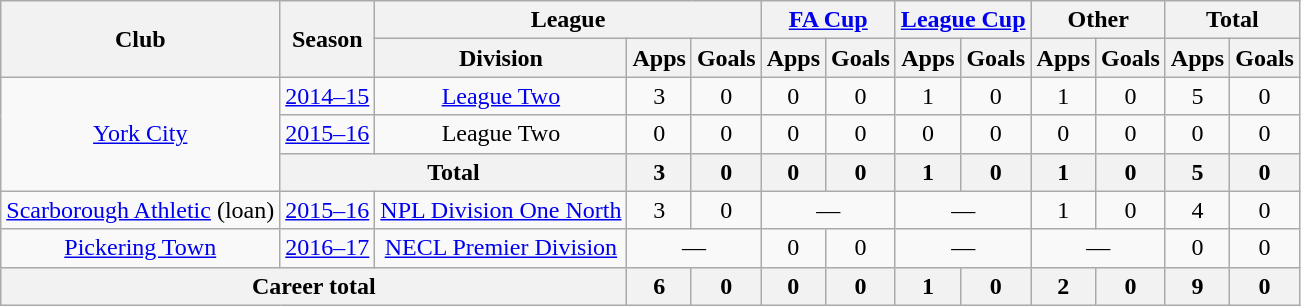<table class=wikitable style="text-align: center;">
<tr>
<th rowspan=2>Club</th>
<th rowspan=2>Season</th>
<th colspan=3>League</th>
<th colspan=2><a href='#'>FA Cup</a></th>
<th colspan=2><a href='#'>League Cup</a></th>
<th colspan=2>Other</th>
<th colspan=2>Total</th>
</tr>
<tr>
<th>Division</th>
<th>Apps</th>
<th>Goals</th>
<th>Apps</th>
<th>Goals</th>
<th>Apps</th>
<th>Goals</th>
<th>Apps</th>
<th>Goals</th>
<th>Apps</th>
<th>Goals</th>
</tr>
<tr>
<td rowspan=3><a href='#'>York City</a></td>
<td><a href='#'>2014–15</a></td>
<td><a href='#'>League Two</a></td>
<td>3</td>
<td>0</td>
<td>0</td>
<td>0</td>
<td>1</td>
<td>0</td>
<td>1</td>
<td>0</td>
<td>5</td>
<td>0</td>
</tr>
<tr>
<td><a href='#'>2015–16</a></td>
<td>League Two</td>
<td>0</td>
<td>0</td>
<td>0</td>
<td>0</td>
<td>0</td>
<td>0</td>
<td>0</td>
<td>0</td>
<td>0</td>
<td>0</td>
</tr>
<tr>
<th colspan=2>Total</th>
<th>3</th>
<th>0</th>
<th>0</th>
<th>0</th>
<th>1</th>
<th>0</th>
<th>1</th>
<th>0</th>
<th>5</th>
<th>0</th>
</tr>
<tr>
<td><a href='#'>Scarborough Athletic</a> (loan)</td>
<td><a href='#'>2015–16</a></td>
<td><a href='#'>NPL Division One North</a></td>
<td>3</td>
<td>0</td>
<td colspan=2>—</td>
<td colspan=2>—</td>
<td>1</td>
<td>0</td>
<td>4</td>
<td>0</td>
</tr>
<tr>
<td><a href='#'>Pickering Town</a></td>
<td><a href='#'>2016–17</a></td>
<td><a href='#'>NECL Premier Division</a></td>
<td colspan=2>—</td>
<td>0</td>
<td>0</td>
<td colspan=2>—</td>
<td colspan=2>—</td>
<td>0</td>
<td>0</td>
</tr>
<tr>
<th colspan=3>Career total</th>
<th>6</th>
<th>0</th>
<th>0</th>
<th>0</th>
<th>1</th>
<th>0</th>
<th>2</th>
<th>0</th>
<th>9</th>
<th>0</th>
</tr>
</table>
